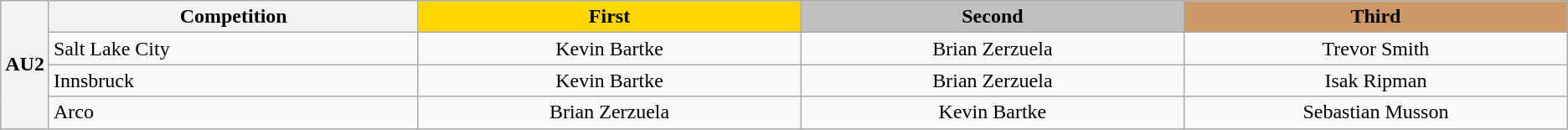<table class="wikitable" style="text-align:center;">
<tr>
<th rowspan="4" width="1%">AU2</th>
<th width="24%">Competition</th>
<th width="25%" style="background: gold">First</th>
<th width="25%" style="background: silver">Second</th>
<th width="25%" style="background: #cc9966">Third</th>
</tr>
<tr>
<td style="text-align:left"> Salt Lake City</td>
<td> Kevin Bartke</td>
<td> Brian Zerzuela</td>
<td> Trevor Smith</td>
</tr>
<tr>
<td style="text-align:left"> Innsbruck</td>
<td> Kevin Bartke</td>
<td> Brian Zerzuela</td>
<td> Isak Ripman</td>
</tr>
<tr>
<td style="text-align:left"> Arco</td>
<td> Brian Zerzuela</td>
<td> Kevin Bartke</td>
<td> Sebastian Musson</td>
</tr>
</table>
